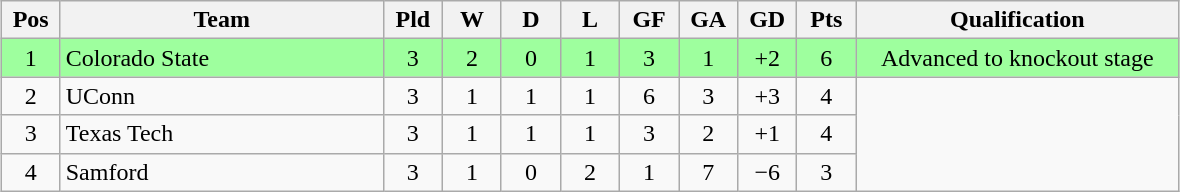<table class="wikitable" style="text-align:center; margin: 1em auto">
<tr>
<th style="width:2em">Pos</th>
<th style="width:13em">Team</th>
<th style="width:2em">Pld</th>
<th style="width:2em">W</th>
<th style="width:2em">D</th>
<th style="width:2em">L</th>
<th style="width:2em">GF</th>
<th style="width:2em">GA</th>
<th style="width:2em">GD</th>
<th style="width:2em">Pts</th>
<th style="width:13em">Qualification</th>
</tr>
<tr bgcolor="#9eff9e">
<td>1</td>
<td style="text-align:left">Colorado State</td>
<td>3</td>
<td>2</td>
<td>0</td>
<td>1</td>
<td>3</td>
<td>1</td>
<td>+2</td>
<td>6</td>
<td>Advanced to knockout stage</td>
</tr>
<tr>
<td>2</td>
<td style="text-align:left">UConn</td>
<td>3</td>
<td>1</td>
<td>1</td>
<td>1</td>
<td>6</td>
<td>3</td>
<td>+3</td>
<td>4</td>
</tr>
<tr>
<td>3</td>
<td style="text-align:left">Texas Tech</td>
<td>3</td>
<td>1</td>
<td>1</td>
<td>1</td>
<td>3</td>
<td>2</td>
<td>+1</td>
<td>4</td>
</tr>
<tr>
<td>4</td>
<td style="text-align:left">Samford</td>
<td>3</td>
<td>1</td>
<td>0</td>
<td>2</td>
<td>1</td>
<td>7</td>
<td>−6</td>
<td>3</td>
</tr>
</table>
